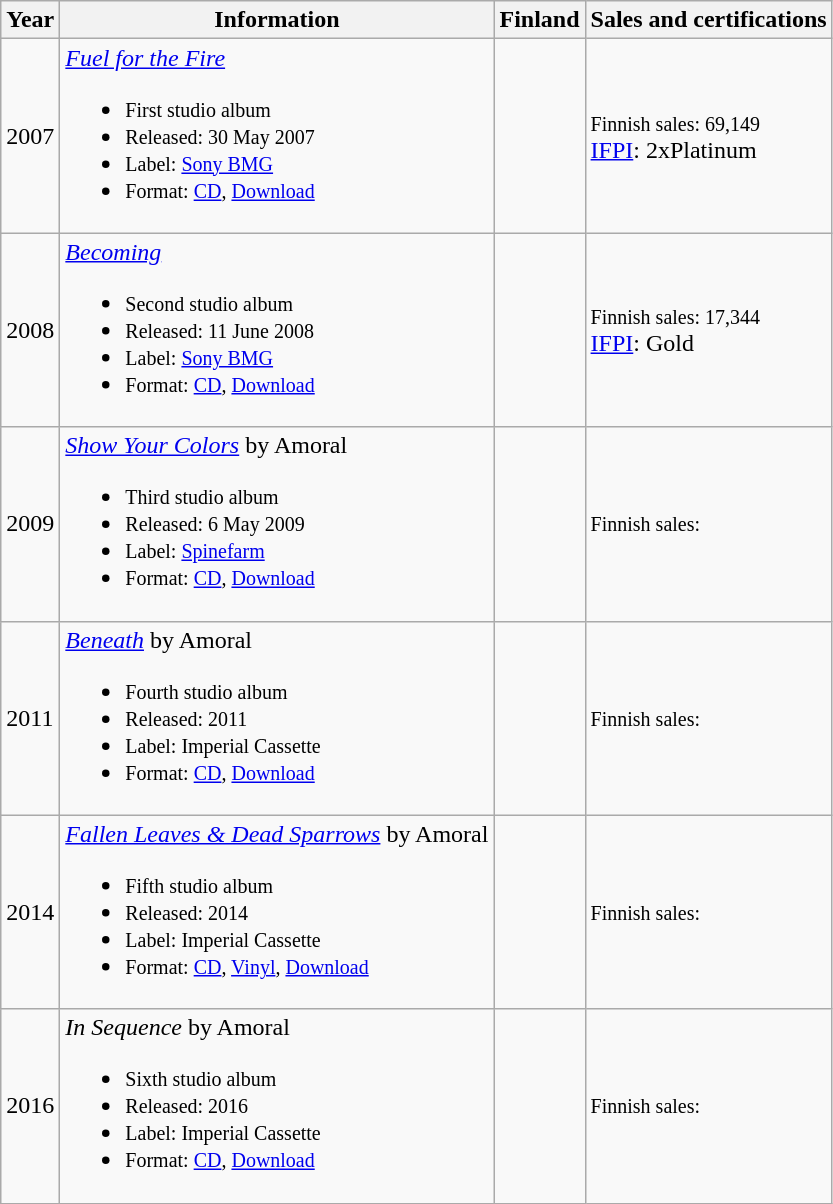<table class="wikitable">
<tr>
<th>Year</th>
<th>Information</th>
<th>Finland</th>
<th>Sales and certifications</th>
</tr>
<tr>
<td>2007</td>
<td><em><a href='#'>Fuel for the Fire</a></em><br><ul><li><small>First studio album</small></li><li><small>Released: 30 May 2007</small></li><li><small>Label: <a href='#'>Sony BMG</a></small></li><li><small>Format: <a href='#'>CD</a>, <a href='#'>Download</a></small></li></ul></td>
<td></td>
<td><small>Finnish sales: 69,149</small><br><a href='#'>IFPI</a>: 2xPlatinum
</td>
</tr>
<tr>
<td>2008</td>
<td><em><a href='#'>Becoming</a></em><br><ul><li><small>Second studio album</small></li><li><small>Released: 11 June 2008</small></li><li><small>Label: <a href='#'>Sony BMG</a></small></li><li><small>Format: <a href='#'>CD</a>, <a href='#'>Download</a></small></li></ul></td>
<td></td>
<td><small>Finnish sales: 17,344</small><br><a href='#'>IFPI</a>: Gold</td>
</tr>
<tr>
<td>2009</td>
<td><em><a href='#'>Show Your Colors</a></em> by Amoral<br><ul><li><small>Third studio album</small></li><li><small>Released: 6 May 2009</small></li><li><small>Label: <a href='#'>Spinefarm</a></small></li><li><small>Format: <a href='#'>CD</a>, <a href='#'>Download</a></small></li></ul></td>
<td></td>
<td><small>Finnish sales:</small></td>
</tr>
<tr>
<td>2011</td>
<td><em><a href='#'>Beneath</a></em> by Amoral<br><ul><li><small>Fourth studio album</small></li><li><small>Released: 2011</small></li><li><small>Label: Imperial Cassette</small></li><li><small>Format: <a href='#'>CD</a>, <a href='#'>Download</a></small></li></ul></td>
<td></td>
<td><small>Finnish sales:  </small></td>
</tr>
<tr>
<td>2014</td>
<td><em><a href='#'>Fallen Leaves & Dead Sparrows</a></em> by Amoral<br><ul><li><small>Fifth studio album</small></li><li><small>Released: 2014</small></li><li><small>Label: Imperial Cassette</small></li><li><small>Format: <a href='#'>CD</a>, <a href='#'>Vinyl</a>, <a href='#'>Download</a></small></li></ul></td>
<td></td>
<td><small>Finnish sales: </small></td>
</tr>
<tr>
<td>2016</td>
<td><em>In Sequence</em> by Amoral<br><ul><li><small>Sixth studio album</small></li><li><small>Released: 2016</small></li><li><small>Label: Imperial Cassette</small></li><li><small>Format: <a href='#'>CD</a>, <a href='#'>Download</a></small></li></ul></td>
<td></td>
<td><small>Finnish sales: </small></td>
</tr>
</table>
